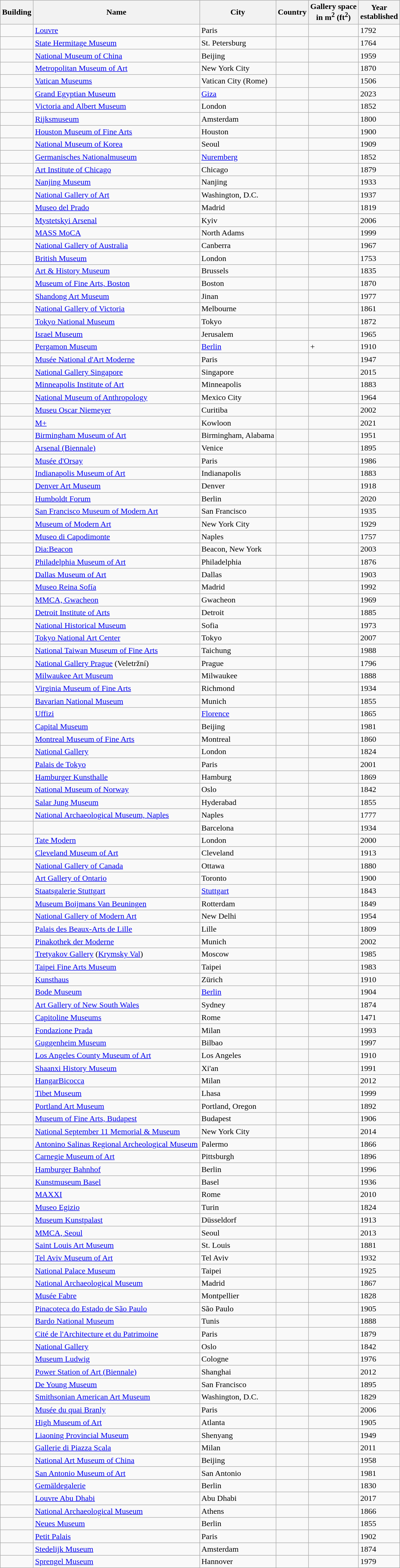<table class="wikitable sortable">
<tr>
<th>Building</th>
<th>Name</th>
<th>City</th>
<th>Country</th>
<th>Gallery space<br>in m<sup>2</sup> (ft<sup>2</sup>)</th>
<th>Year<br>established</th>
</tr>
<tr>
<td></td>
<td><a href='#'>Louvre</a></td>
<td>Paris</td>
<td></td>
<td></td>
<td>1792</td>
</tr>
<tr>
<td></td>
<td><a href='#'>State Hermitage Museum</a></td>
<td>St. Petersburg</td>
<td></td>
<td></td>
<td>1764</td>
</tr>
<tr>
<td></td>
<td><a href='#'>National Museum of China</a></td>
<td>Beijing</td>
<td></td>
<td></td>
<td>1959</td>
</tr>
<tr>
<td></td>
<td><a href='#'>Metropolitan Museum of Art</a></td>
<td>New York City</td>
<td></td>
<td></td>
<td>1870</td>
</tr>
<tr>
<td></td>
<td><a href='#'>Vatican Museums</a></td>
<td>Vatican City (Rome)</td>
<td></td>
<td></td>
<td>1506</td>
</tr>
<tr>
<td></td>
<td><a href='#'>Grand Egyptian Museum</a></td>
<td><a href='#'>Giza</a></td>
<td></td>
<td></td>
<td>2023</td>
</tr>
<tr>
<td></td>
<td><a href='#'>Victoria and Albert Museum</a></td>
<td>London</td>
<td></td>
<td></td>
<td>1852</td>
</tr>
<tr>
<td></td>
<td><a href='#'>Rijksmuseum</a></td>
<td>Amsterdam</td>
<td></td>
<td></td>
<td>1800</td>
</tr>
<tr>
<td></td>
<td><a href='#'>Houston Museum of Fine Arts</a></td>
<td>Houston</td>
<td></td>
<td></td>
<td>1900</td>
</tr>
<tr>
<td></td>
<td><a href='#'>National Museum of Korea</a></td>
<td>Seoul</td>
<td></td>
<td></td>
<td>1909</td>
</tr>
<tr>
<td></td>
<td><a href='#'>Germanisches Nationalmuseum</a></td>
<td><a href='#'>Nuremberg</a></td>
<td></td>
<td></td>
<td>1852</td>
</tr>
<tr>
<td></td>
<td><a href='#'>Art Institute of Chicago</a></td>
<td>Chicago</td>
<td></td>
<td></td>
<td>1879</td>
</tr>
<tr>
<td></td>
<td><a href='#'>Nanjing Museum</a></td>
<td>Nanjing</td>
<td></td>
<td></td>
<td>1933</td>
</tr>
<tr>
<td></td>
<td><a href='#'>National Gallery of Art</a></td>
<td>Washington, D.C.</td>
<td></td>
<td></td>
<td>1937</td>
</tr>
<tr>
<td></td>
<td><a href='#'>Museo del Prado</a></td>
<td>Madrid</td>
<td></td>
<td></td>
<td>1819</td>
</tr>
<tr>
<td></td>
<td><a href='#'>Mystetskyi Arsenal</a></td>
<td>Kyiv</td>
<td></td>
<td></td>
<td>2006</td>
</tr>
<tr>
<td></td>
<td><a href='#'>MASS MoCA</a></td>
<td>North Adams</td>
<td></td>
<td></td>
<td>1999</td>
</tr>
<tr>
<td></td>
<td><a href='#'>National Gallery of Australia</a></td>
<td>Canberra</td>
<td></td>
<td></td>
<td>1967</td>
</tr>
<tr>
<td></td>
<td><a href='#'>British Museum</a></td>
<td>London</td>
<td></td>
<td></td>
<td>1753</td>
</tr>
<tr>
<td></td>
<td><a href='#'>Art & History Museum</a></td>
<td>Brussels</td>
<td></td>
<td></td>
<td>1835</td>
</tr>
<tr>
<td></td>
<td><a href='#'>Museum of Fine Arts, Boston</a></td>
<td>Boston</td>
<td></td>
<td></td>
<td>1870</td>
</tr>
<tr>
<td></td>
<td><a href='#'>Shandong Art Museum</a></td>
<td>Jinan</td>
<td></td>
<td></td>
<td>1977</td>
</tr>
<tr>
<td></td>
<td><a href='#'>National Gallery of Victoria</a></td>
<td>Melbourne</td>
<td></td>
<td></td>
<td>1861</td>
</tr>
<tr>
<td></td>
<td><a href='#'>Tokyo National Museum</a></td>
<td>Tokyo</td>
<td></td>
<td></td>
<td>1872</td>
</tr>
<tr>
<td></td>
<td><a href='#'>Israel Museum</a></td>
<td>Jerusalem</td>
<td></td>
<td></td>
<td>1965</td>
</tr>
<tr>
<td></td>
<td><a href='#'>Pergamon Museum</a></td>
<td><a href='#'>Berlin</a></td>
<td></td>
<td>+</td>
<td>1910</td>
</tr>
<tr>
<td></td>
<td><a href='#'>Musée National d'Art Moderne</a></td>
<td>Paris</td>
<td></td>
<td></td>
<td>1947</td>
</tr>
<tr>
<td></td>
<td><a href='#'>National Gallery Singapore</a></td>
<td>Singapore</td>
<td></td>
<td></td>
<td>2015</td>
</tr>
<tr>
<td></td>
<td><a href='#'>Minneapolis Institute of Art</a></td>
<td>Minneapolis</td>
<td></td>
<td></td>
<td>1883</td>
</tr>
<tr>
<td></td>
<td><a href='#'>National Museum of Anthropology</a></td>
<td>Mexico City</td>
<td></td>
<td></td>
<td>1964</td>
</tr>
<tr>
<td></td>
<td><a href='#'>Museu Oscar Niemeyer</a></td>
<td>Curitiba</td>
<td></td>
<td></td>
<td>2002</td>
</tr>
<tr>
<td></td>
<td><a href='#'>M+</a></td>
<td>Kowloon</td>
<td></td>
<td></td>
<td>2021</td>
</tr>
<tr>
<td></td>
<td><a href='#'>Birmingham Museum of Art</a></td>
<td>Birmingham, Alabama</td>
<td></td>
<td></td>
<td>1951</td>
</tr>
<tr>
<td></td>
<td><a href='#'>Arsenal (Biennale)</a></td>
<td>Venice</td>
<td></td>
<td></td>
<td>1895</td>
</tr>
<tr>
<td></td>
<td><a href='#'>Musée d'Orsay</a></td>
<td>Paris</td>
<td></td>
<td></td>
<td>1986</td>
</tr>
<tr>
<td></td>
<td><a href='#'>Indianapolis Museum of Art</a></td>
<td>Indianapolis</td>
<td></td>
<td></td>
<td>1883</td>
</tr>
<tr>
<td></td>
<td><a href='#'>Denver Art Museum</a></td>
<td>Denver</td>
<td></td>
<td></td>
<td>1918</td>
</tr>
<tr>
<td></td>
<td><a href='#'>Humboldt Forum</a></td>
<td>Berlin</td>
<td></td>
<td></td>
<td>2020</td>
</tr>
<tr>
<td></td>
<td><a href='#'>San Francisco Museum of Modern Art</a></td>
<td>San Francisco</td>
<td></td>
<td></td>
<td>1935</td>
</tr>
<tr>
<td></td>
<td><a href='#'>Museum of Modern Art</a></td>
<td>New York City</td>
<td></td>
<td></td>
<td>1929</td>
</tr>
<tr>
<td></td>
<td><a href='#'>Museo di Capodimonte</a></td>
<td>Naples</td>
<td></td>
<td></td>
<td>1757</td>
</tr>
<tr>
<td></td>
<td><a href='#'>Dia:Beacon</a></td>
<td>Beacon, New York</td>
<td></td>
<td></td>
<td>2003</td>
</tr>
<tr>
<td></td>
<td><a href='#'>Philadelphia Museum of Art</a></td>
<td>Philadelphia</td>
<td></td>
<td></td>
<td>1876</td>
</tr>
<tr>
<td></td>
<td><a href='#'>Dallas Museum of Art</a></td>
<td>Dallas</td>
<td></td>
<td></td>
<td>1903</td>
</tr>
<tr>
<td></td>
<td><a href='#'>Museo Reina Sofía</a></td>
<td>Madrid</td>
<td></td>
<td></td>
<td>1992</td>
</tr>
<tr>
<td></td>
<td><a href='#'>MMCA, Gwacheon</a></td>
<td>Gwacheon</td>
<td></td>
<td></td>
<td>1969</td>
</tr>
<tr>
<td></td>
<td><a href='#'>Detroit Institute of Arts</a></td>
<td>Detroit</td>
<td></td>
<td></td>
<td>1885</td>
</tr>
<tr>
<td></td>
<td><a href='#'>National Historical Museum</a></td>
<td>Sofia</td>
<td></td>
<td></td>
<td>1973</td>
</tr>
<tr>
<td></td>
<td><a href='#'>Tokyo National Art Center</a></td>
<td>Tokyo</td>
<td></td>
<td></td>
<td>2007</td>
</tr>
<tr>
<td></td>
<td><a href='#'>National Taiwan Museum of Fine Arts</a></td>
<td>Taichung</td>
<td></td>
<td></td>
<td>1988</td>
</tr>
<tr>
<td></td>
<td><a href='#'>National Gallery Prague</a> (Veletržní)</td>
<td>Prague</td>
<td></td>
<td></td>
<td>1796</td>
</tr>
<tr>
<td></td>
<td><a href='#'>Milwaukee Art Museum</a></td>
<td>Milwaukee</td>
<td></td>
<td></td>
<td>1888</td>
</tr>
<tr>
<td></td>
<td><a href='#'>Virginia Museum of Fine Arts</a></td>
<td>Richmond</td>
<td></td>
<td></td>
<td>1934</td>
</tr>
<tr>
<td></td>
<td><a href='#'>Bavarian National Museum</a></td>
<td>Munich</td>
<td></td>
<td></td>
<td>1855</td>
</tr>
<tr>
<td></td>
<td><a href='#'>Uffizi</a></td>
<td><a href='#'>Florence</a></td>
<td></td>
<td></td>
<td>1865</td>
</tr>
<tr>
<td></td>
<td><a href='#'>Capital Museum</a></td>
<td>Beijing</td>
<td></td>
<td></td>
<td>1981</td>
</tr>
<tr>
<td></td>
<td><a href='#'>Montreal Museum of Fine Arts</a></td>
<td>Montreal</td>
<td></td>
<td></td>
<td>1860</td>
</tr>
<tr>
<td></td>
<td><a href='#'>National Gallery</a></td>
<td>London</td>
<td></td>
<td></td>
<td>1824</td>
</tr>
<tr>
<td></td>
<td><a href='#'>Palais de Tokyo</a></td>
<td>Paris</td>
<td></td>
<td></td>
<td>2001</td>
</tr>
<tr>
<td></td>
<td><a href='#'>Hamburger Kunsthalle</a></td>
<td>Hamburg</td>
<td></td>
<td></td>
<td>1869</td>
</tr>
<tr>
<td></td>
<td><a href='#'>National Museum of Norway</a></td>
<td>Oslo</td>
<td></td>
<td></td>
<td>1842</td>
</tr>
<tr>
<td></td>
<td><a href='#'>Salar Jung Museum</a></td>
<td>Hyderabad</td>
<td></td>
<td></td>
<td>1855</td>
</tr>
<tr>
<td></td>
<td><a href='#'>National Archaeological Museum, Naples</a></td>
<td>Naples</td>
<td></td>
<td></td>
<td>1777</td>
</tr>
<tr>
<td></td>
<td></td>
<td>Barcelona</td>
<td></td>
<td></td>
<td>1934</td>
</tr>
<tr>
<td></td>
<td><a href='#'>Tate Modern</a></td>
<td>London</td>
<td></td>
<td></td>
<td>2000</td>
</tr>
<tr>
<td></td>
<td><a href='#'>Cleveland Museum of Art</a></td>
<td>Cleveland</td>
<td></td>
<td></td>
<td>1913</td>
</tr>
<tr>
<td></td>
<td><a href='#'>National Gallery of Canada</a></td>
<td>Ottawa</td>
<td></td>
<td></td>
<td>1880</td>
</tr>
<tr>
<td></td>
<td><a href='#'>Art Gallery of Ontario</a></td>
<td>Toronto</td>
<td></td>
<td></td>
<td>1900</td>
</tr>
<tr>
<td></td>
<td><a href='#'>Staatsgalerie Stuttgart</a></td>
<td><a href='#'>Stuttgart</a></td>
<td></td>
<td></td>
<td>1843</td>
</tr>
<tr>
<td></td>
<td><a href='#'>Museum Boijmans Van Beuningen</a></td>
<td>Rotterdam</td>
<td></td>
<td></td>
<td>1849</td>
</tr>
<tr>
<td></td>
<td><a href='#'>National Gallery of Modern Art</a></td>
<td>New Delhi</td>
<td></td>
<td></td>
<td>1954</td>
</tr>
<tr>
<td></td>
<td><a href='#'>Palais des Beaux-Arts de Lille</a></td>
<td>Lille</td>
<td></td>
<td></td>
<td>1809</td>
</tr>
<tr>
<td></td>
<td><a href='#'>Pinakothek der Moderne</a></td>
<td>Munich</td>
<td></td>
<td></td>
<td>2002</td>
</tr>
<tr>
<td></td>
<td><a href='#'>Tretyakov Gallery</a> (<a href='#'>Krymsky Val</a>)</td>
<td>Moscow</td>
<td></td>
<td></td>
<td>1985</td>
</tr>
<tr>
<td></td>
<td><a href='#'>Taipei Fine Arts Museum</a></td>
<td>Taipei</td>
<td></td>
<td></td>
<td>1983</td>
</tr>
<tr>
<td></td>
<td><a href='#'>Kunsthaus</a></td>
<td>Zürich</td>
<td></td>
<td></td>
<td>1910</td>
</tr>
<tr>
<td></td>
<td><a href='#'>Bode Museum</a></td>
<td><a href='#'>Berlin</a></td>
<td></td>
<td></td>
<td>1904</td>
</tr>
<tr>
<td></td>
<td><a href='#'>Art Gallery of New South Wales</a></td>
<td>Sydney</td>
<td></td>
<td></td>
<td>1874</td>
</tr>
<tr>
<td></td>
<td><a href='#'>Capitoline Museums</a></td>
<td>Rome</td>
<td></td>
<td></td>
<td>1471</td>
</tr>
<tr>
<td></td>
<td><a href='#'>Fondazione Prada</a></td>
<td>Milan</td>
<td></td>
<td></td>
<td>1993</td>
</tr>
<tr>
<td></td>
<td><a href='#'>Guggenheim Museum</a></td>
<td>Bilbao</td>
<td></td>
<td></td>
<td>1997</td>
</tr>
<tr>
<td></td>
<td><a href='#'>Los Angeles County Museum of Art</a></td>
<td>Los Angeles</td>
<td></td>
<td></td>
<td>1910</td>
</tr>
<tr>
<td></td>
<td><a href='#'>Shaanxi History Museum</a></td>
<td>Xi'an</td>
<td></td>
<td></td>
<td>1991</td>
</tr>
<tr>
<td></td>
<td><a href='#'>HangarBicocca</a></td>
<td>Milan</td>
<td></td>
<td></td>
<td>2012</td>
</tr>
<tr>
<td></td>
<td><a href='#'>Tibet Museum</a></td>
<td>Lhasa</td>
<td></td>
<td></td>
<td>1999</td>
</tr>
<tr>
<td></td>
<td><a href='#'>Portland Art Museum</a></td>
<td>Portland, Oregon</td>
<td></td>
<td></td>
<td>1892</td>
</tr>
<tr>
<td></td>
<td><a href='#'>Museum of Fine Arts, Budapest</a></td>
<td>Budapest</td>
<td></td>
<td></td>
<td>1906</td>
</tr>
<tr>
<td></td>
<td><a href='#'>National September 11 Memorial & Museum</a></td>
<td>New York City</td>
<td></td>
<td></td>
<td>2014</td>
</tr>
<tr>
<td></td>
<td><a href='#'>Antonino Salinas Regional Archeological Museum</a></td>
<td>Palermo</td>
<td></td>
<td></td>
<td>1866</td>
</tr>
<tr>
<td></td>
<td><a href='#'>Carnegie Museum of Art</a></td>
<td>Pittsburgh</td>
<td></td>
<td></td>
<td>1896</td>
</tr>
<tr>
<td></td>
<td><a href='#'>Hamburger Bahnhof</a></td>
<td>Berlin</td>
<td></td>
<td></td>
<td>1996</td>
</tr>
<tr>
<td></td>
<td><a href='#'>Kunstmuseum Basel</a></td>
<td>Basel</td>
<td></td>
<td></td>
<td>1936</td>
</tr>
<tr>
<td></td>
<td><a href='#'>MAXXI</a></td>
<td>Rome</td>
<td></td>
<td></td>
<td>2010</td>
</tr>
<tr>
<td></td>
<td><a href='#'>Museo Egizio</a></td>
<td>Turin</td>
<td></td>
<td></td>
<td>1824</td>
</tr>
<tr>
<td></td>
<td><a href='#'>Museum Kunstpalast</a></td>
<td>Düsseldorf</td>
<td></td>
<td></td>
<td>1913</td>
</tr>
<tr>
<td></td>
<td><a href='#'>MMCA, Seoul</a></td>
<td>Seoul</td>
<td></td>
<td></td>
<td>2013</td>
</tr>
<tr>
<td></td>
<td><a href='#'>Saint Louis Art Museum</a></td>
<td>St. Louis</td>
<td></td>
<td></td>
<td>1881</td>
</tr>
<tr>
<td></td>
<td><a href='#'>Tel Aviv Museum of Art</a></td>
<td>Tel Aviv</td>
<td></td>
<td></td>
<td>1932</td>
</tr>
<tr>
<td></td>
<td><a href='#'>National Palace Museum</a></td>
<td>Taipei</td>
<td></td>
<td></td>
<td>1925</td>
</tr>
<tr>
<td></td>
<td><a href='#'>National Archaeological Museum</a></td>
<td>Madrid</td>
<td></td>
<td></td>
<td>1867</td>
</tr>
<tr>
<td></td>
<td><a href='#'>Musée Fabre</a></td>
<td>Montpellier</td>
<td></td>
<td></td>
<td>1828</td>
</tr>
<tr>
<td></td>
<td><a href='#'>Pinacoteca do Estado de São Paulo</a></td>
<td>São Paulo</td>
<td></td>
<td></td>
<td>1905</td>
</tr>
<tr>
<td></td>
<td><a href='#'>Bardo National Museum</a></td>
<td>Tunis</td>
<td></td>
<td></td>
<td>1888</td>
</tr>
<tr>
<td></td>
<td><a href='#'>Cité de l'Architecture et du Patrimoine</a></td>
<td>Paris</td>
<td></td>
<td></td>
<td>1879</td>
</tr>
<tr>
<td></td>
<td><a href='#'>National Gallery</a></td>
<td>Oslo</td>
<td></td>
<td></td>
<td>1842</td>
</tr>
<tr>
<td></td>
<td><a href='#'>Museum Ludwig</a></td>
<td>Cologne</td>
<td></td>
<td></td>
<td>1976</td>
</tr>
<tr>
<td></td>
<td><a href='#'>Power Station of Art (Biennale)</a></td>
<td>Shanghai</td>
<td></td>
<td></td>
<td>2012</td>
</tr>
<tr>
<td></td>
<td><a href='#'>De Young Museum</a></td>
<td>San Francisco</td>
<td></td>
<td></td>
<td>1895</td>
</tr>
<tr>
<td></td>
<td><a href='#'>Smithsonian American Art Museum</a></td>
<td>Washington, D.C.</td>
<td></td>
<td></td>
<td>1829</td>
</tr>
<tr>
<td></td>
<td><a href='#'>Musée du quai Branly</a></td>
<td>Paris</td>
<td></td>
<td></td>
<td>2006</td>
</tr>
<tr>
<td></td>
<td><a href='#'>High Museum of Art</a></td>
<td>Atlanta</td>
<td></td>
<td></td>
<td>1905</td>
</tr>
<tr>
<td></td>
<td><a href='#'>Liaoning Provincial Museum</a></td>
<td>Shenyang</td>
<td></td>
<td></td>
<td>1949</td>
</tr>
<tr>
<td></td>
<td><a href='#'>Gallerie di Piazza Scala</a></td>
<td>Milan</td>
<td></td>
<td></td>
<td>2011</td>
</tr>
<tr>
<td></td>
<td><a href='#'>National Art Museum of China</a></td>
<td>Beijing</td>
<td></td>
<td></td>
<td>1958</td>
</tr>
<tr>
<td></td>
<td><a href='#'>San Antonio Museum of Art</a></td>
<td>San Antonio</td>
<td></td>
<td></td>
<td>1981</td>
</tr>
<tr>
<td></td>
<td><a href='#'>Gemäldegalerie</a></td>
<td>Berlin</td>
<td></td>
<td></td>
<td>1830</td>
</tr>
<tr>
<td></td>
<td><a href='#'>Louvre Abu Dhabi</a></td>
<td>Abu Dhabi</td>
<td></td>
<td></td>
<td>2017</td>
</tr>
<tr>
<td></td>
<td><a href='#'>National Archaeological Museum</a></td>
<td>Athens</td>
<td></td>
<td></td>
<td>1866</td>
</tr>
<tr>
<td></td>
<td><a href='#'>Neues Museum</a></td>
<td>Berlin</td>
<td></td>
<td></td>
<td>1855</td>
</tr>
<tr>
<td></td>
<td><a href='#'>Petit Palais</a></td>
<td>Paris</td>
<td></td>
<td></td>
<td>1902</td>
</tr>
<tr>
<td></td>
<td><a href='#'>Stedelijk Museum</a></td>
<td>Amsterdam</td>
<td></td>
<td></td>
<td>1874</td>
</tr>
<tr>
<td></td>
<td><a href='#'>Sprengel Museum</a></td>
<td>Hannover</td>
<td></td>
<td></td>
<td>1979</td>
</tr>
</table>
